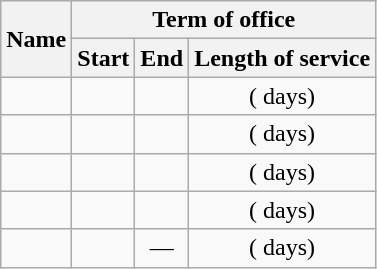<table class="wikitable sortable" style="text-align:center;">
<tr>
<th rowspan="2">Name</th>
<th colspan="3" class="unsorted">Term of office</th>
</tr>
<tr>
<th>Start</th>
<th>End</th>
<th>Length of service</th>
</tr>
<tr>
<td></td>
<td></td>
<td></td>
<td> ( days)</td>
</tr>
<tr>
<td></td>
<td></td>
<td></td>
<td> ( days)</td>
</tr>
<tr>
<td></td>
<td></td>
<td></td>
<td> ( days)</td>
</tr>
<tr>
<td></td>
<td></td>
<td></td>
<td> ( days)</td>
</tr>
<tr>
<td></td>
<td></td>
<td>—</td>
<td> ( days)</td>
</tr>
</table>
